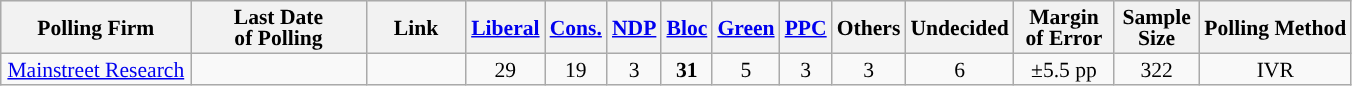<table class="wikitable sortable" style="text-align:center;font-size:90%;line-height:14px;">
<tr style="background:#e9e9e9;">
<th style="width:120px">Polling Firm</th>
<th style="width:110px">Last Date<br>of Polling</th>
<th style="width:60px" class="unsortable">Link</th>
<th style="background-color:"><a href='#'>Liberal</a></th>
<th style="background-color:"><a href='#'>Cons.</a></th>
<th style="background-color:"><a href='#'>NDP</a></th>
<th style="background-color:"><a href='#'>Bloc</a></th>
<th style="background-color:"><a href='#'>Green</a></th>
<th style="background-color:"><a href='#'><span>PPC</span></a></th>
<th style="background-color:">Others</th>
<th style="background-color:">Undecided</th>
<th style="width:60px;" class=unsortable>Margin<br>of Error</th>
<th style="width:50px;" class=unsortable>Sample<br>Size</th>
<th class=unsortable>Polling Method</th>
</tr>
<tr>
<td><a href='#'>Mainstreet Research</a></td>
<td></td>
<td></td>
<td>29</td>
<td>19</td>
<td>3</td>
<td style="background-color:"><strong>31</strong></td>
<td>5</td>
<td>3</td>
<td>3</td>
<td>6</td>
<td>±5.5 pp</td>
<td>322</td>
<td>IVR</td>
</tr>
</table>
